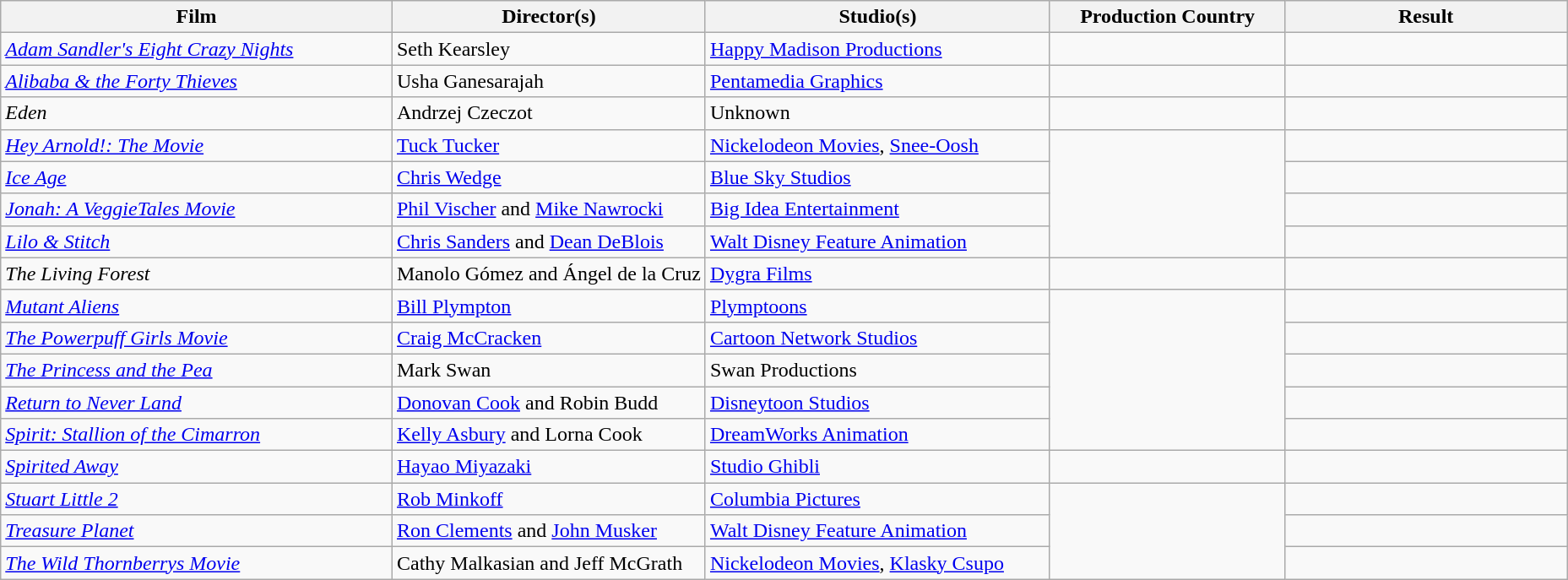<table class="wikitable">
<tr>
<th scope="col" style="width:25%;">Film</th>
<th scope="col" style="width:20%;">Director(s)</th>
<th scope="col" style="width:22%;">Studio(s)</th>
<th scope="col" style="width:15%;">Production Country</th>
<th scope="col">Result</th>
</tr>
<tr>
<td><em><a href='#'>Adam Sandler's Eight Crazy Nights</a></em></td>
<td>Seth Kearsley</td>
<td><a href='#'>Happy Madison Productions</a></td>
<td></td>
<td></td>
</tr>
<tr>
<td><em><a href='#'>Alibaba & the Forty Thieves</a></em></td>
<td>Usha Ganesarajah</td>
<td><a href='#'>Pentamedia Graphics</a></td>
<td></td>
<td></td>
</tr>
<tr>
<td><em>Eden</em></td>
<td>Andrzej Czeczot</td>
<td>Unknown</td>
<td></td>
<td></td>
</tr>
<tr>
<td><em><a href='#'>Hey Arnold!: The Movie</a></em></td>
<td><a href='#'>Tuck Tucker</a></td>
<td><a href='#'>Nickelodeon Movies</a>, <a href='#'>Snee-Oosh</a></td>
<td rowspan="4"></td>
<td></td>
</tr>
<tr>
<td><em><a href='#'>Ice Age</a></em></td>
<td><a href='#'>Chris Wedge</a></td>
<td><a href='#'>Blue Sky Studios</a></td>
<td></td>
</tr>
<tr>
<td><em><a href='#'>Jonah: A VeggieTales Movie</a></em></td>
<td><a href='#'>Phil Vischer</a> and <a href='#'>Mike Nawrocki</a></td>
<td><a href='#'>Big Idea Entertainment</a></td>
<td></td>
</tr>
<tr>
<td><em><a href='#'>Lilo & Stitch</a></em></td>
<td><a href='#'>Chris Sanders</a> and <a href='#'>Dean DeBlois</a></td>
<td><a href='#'>Walt Disney Feature Animation</a></td>
<td></td>
</tr>
<tr>
<td><em>The Living Forest</em></td>
<td>Manolo Gómez and Ángel de la Cruz</td>
<td><a href='#'>Dygra Films</a></td>
<td></td>
<td></td>
</tr>
<tr>
<td><em><a href='#'>Mutant Aliens</a></em></td>
<td><a href='#'>Bill Plympton</a></td>
<td><a href='#'>Plymptoons</a></td>
<td rowspan="5"></td>
<td></td>
</tr>
<tr>
<td><em><a href='#'>The Powerpuff Girls Movie</a></em></td>
<td><a href='#'>Craig McCracken</a></td>
<td><a href='#'>Cartoon Network Studios</a></td>
<td></td>
</tr>
<tr>
<td><em><a href='#'>The Princess and the Pea</a></em></td>
<td>Mark Swan</td>
<td>Swan Productions</td>
<td></td>
</tr>
<tr>
<td><em><a href='#'>Return to Never Land</a></em></td>
<td><a href='#'>Donovan Cook</a> and Robin Budd</td>
<td><a href='#'>Disneytoon Studios</a></td>
<td></td>
</tr>
<tr>
<td><em><a href='#'>Spirit: Stallion of the Cimarron</a></em></td>
<td><a href='#'>Kelly Asbury</a> and Lorna Cook</td>
<td><a href='#'>DreamWorks Animation</a></td>
<td></td>
</tr>
<tr>
<td><em><a href='#'>Spirited Away</a></em></td>
<td><a href='#'>Hayao Miyazaki</a></td>
<td><a href='#'>Studio Ghibli</a></td>
<td></td>
<td></td>
</tr>
<tr>
<td><em><a href='#'>Stuart Little 2</a></em></td>
<td><a href='#'>Rob Minkoff</a></td>
<td><a href='#'>Columbia Pictures</a></td>
<td rowspan="3"></td>
<td></td>
</tr>
<tr>
<td><em><a href='#'>Treasure Planet</a></em></td>
<td><a href='#'>Ron Clements</a> and <a href='#'>John Musker</a></td>
<td><a href='#'>Walt Disney Feature Animation</a></td>
<td></td>
</tr>
<tr>
<td><em><a href='#'>The Wild Thornberrys Movie</a></em></td>
<td>Cathy Malkasian and Jeff McGrath</td>
<td><a href='#'>Nickelodeon Movies</a>, <a href='#'>Klasky Csupo</a></td>
<td></td>
</tr>
</table>
